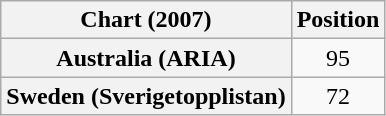<table class="wikitable plainrowheaders" style="text-align:center">
<tr>
<th scope="col">Chart (2007)</th>
<th scope="col">Position</th>
</tr>
<tr>
<th scope="row">Australia (ARIA)</th>
<td>95</td>
</tr>
<tr>
<th scope="row">Sweden (Sverigetopplistan)</th>
<td>72</td>
</tr>
</table>
